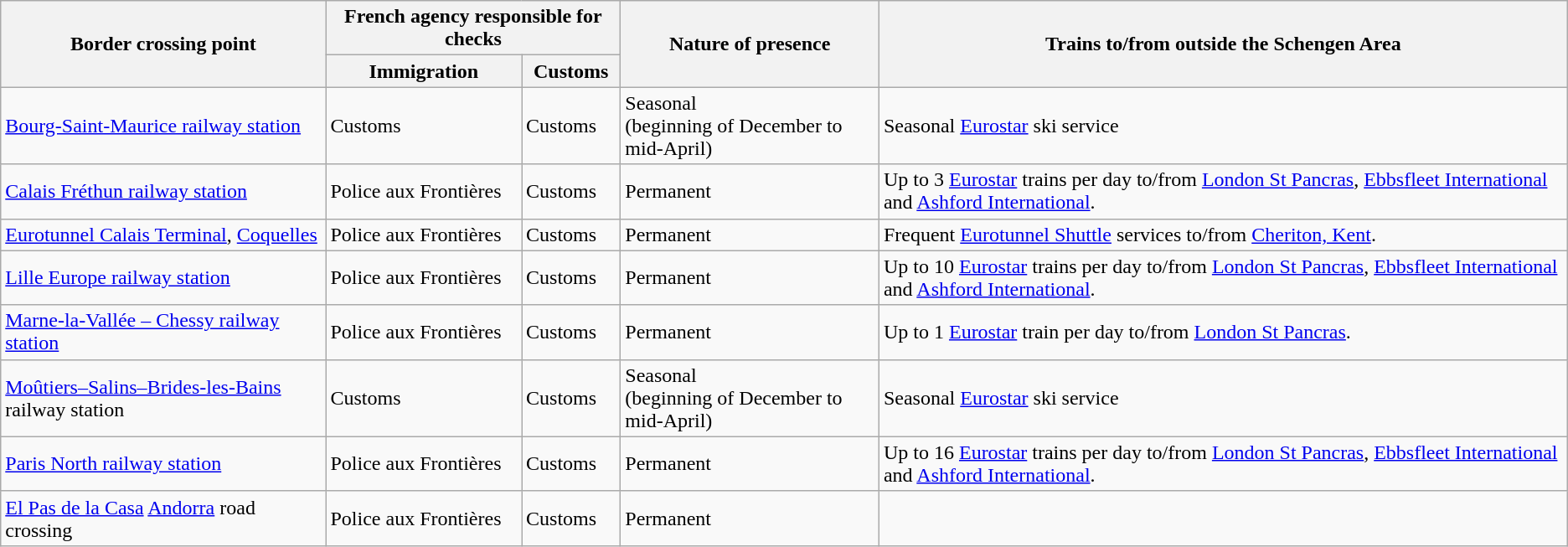<table class="wikitable sortable">
<tr>
<th rowspan=2>Border crossing point</th>
<th colspan=2>French agency responsible for checks</th>
<th rowspan=2>Nature of presence</th>
<th rowspan=2>Trains to/from outside the Schengen Area</th>
</tr>
<tr>
<th>Immigration</th>
<th>Customs</th>
</tr>
<tr>
<td><a href='#'>Bourg-Saint-Maurice railway station</a></td>
<td>Customs</td>
<td>Customs</td>
<td>Seasonal<br>(beginning of December to mid-April)</td>
<td>Seasonal <a href='#'>Eurostar</a> ski service</td>
</tr>
<tr>
<td><a href='#'>Calais Fréthun railway station</a></td>
<td>Police aux Frontières</td>
<td>Customs</td>
<td>Permanent</td>
<td>Up to 3 <a href='#'>Eurostar</a> trains per day to/from <a href='#'>London St Pancras</a>, <a href='#'>Ebbsfleet International</a> and <a href='#'>Ashford International</a>.</td>
</tr>
<tr>
<td><a href='#'>Eurotunnel Calais Terminal</a>, <a href='#'>Coquelles</a></td>
<td>Police aux Frontières</td>
<td>Customs</td>
<td>Permanent</td>
<td>Frequent <a href='#'>Eurotunnel Shuttle</a> services to/from <a href='#'>Cheriton, Kent</a>.</td>
</tr>
<tr>
<td><a href='#'>Lille Europe railway station</a></td>
<td>Police aux Frontières</td>
<td>Customs</td>
<td>Permanent</td>
<td>Up to 10 <a href='#'>Eurostar</a> trains per day to/from <a href='#'>London St Pancras</a>, <a href='#'>Ebbsfleet International</a> and <a href='#'>Ashford International</a>.</td>
</tr>
<tr>
<td><a href='#'>Marne-la-Vallée – Chessy railway station</a></td>
<td>Police aux Frontières</td>
<td>Customs</td>
<td>Permanent</td>
<td>Up to 1 <a href='#'>Eurostar</a> train per day to/from <a href='#'>London St Pancras</a>.</td>
</tr>
<tr>
<td><a href='#'>Moûtiers–Salins–Brides-les-Bains</a> railway station</td>
<td>Customs</td>
<td>Customs</td>
<td>Seasonal<br>(beginning of December to mid-April)</td>
<td>Seasonal <a href='#'>Eurostar</a> ski service</td>
</tr>
<tr>
<td><a href='#'>Paris North railway station</a></td>
<td>Police aux Frontières</td>
<td>Customs</td>
<td>Permanent</td>
<td>Up to 16 <a href='#'>Eurostar</a> trains per day to/from <a href='#'>London St Pancras</a>, <a href='#'>Ebbsfleet International</a> and <a href='#'>Ashford International</a>.</td>
</tr>
<tr>
<td><a href='#'>El Pas de la Casa</a> <a href='#'>Andorra</a> road crossing</td>
<td>Police aux Frontières</td>
<td>Customs</td>
<td>Permanent</td>
</tr>
</table>
